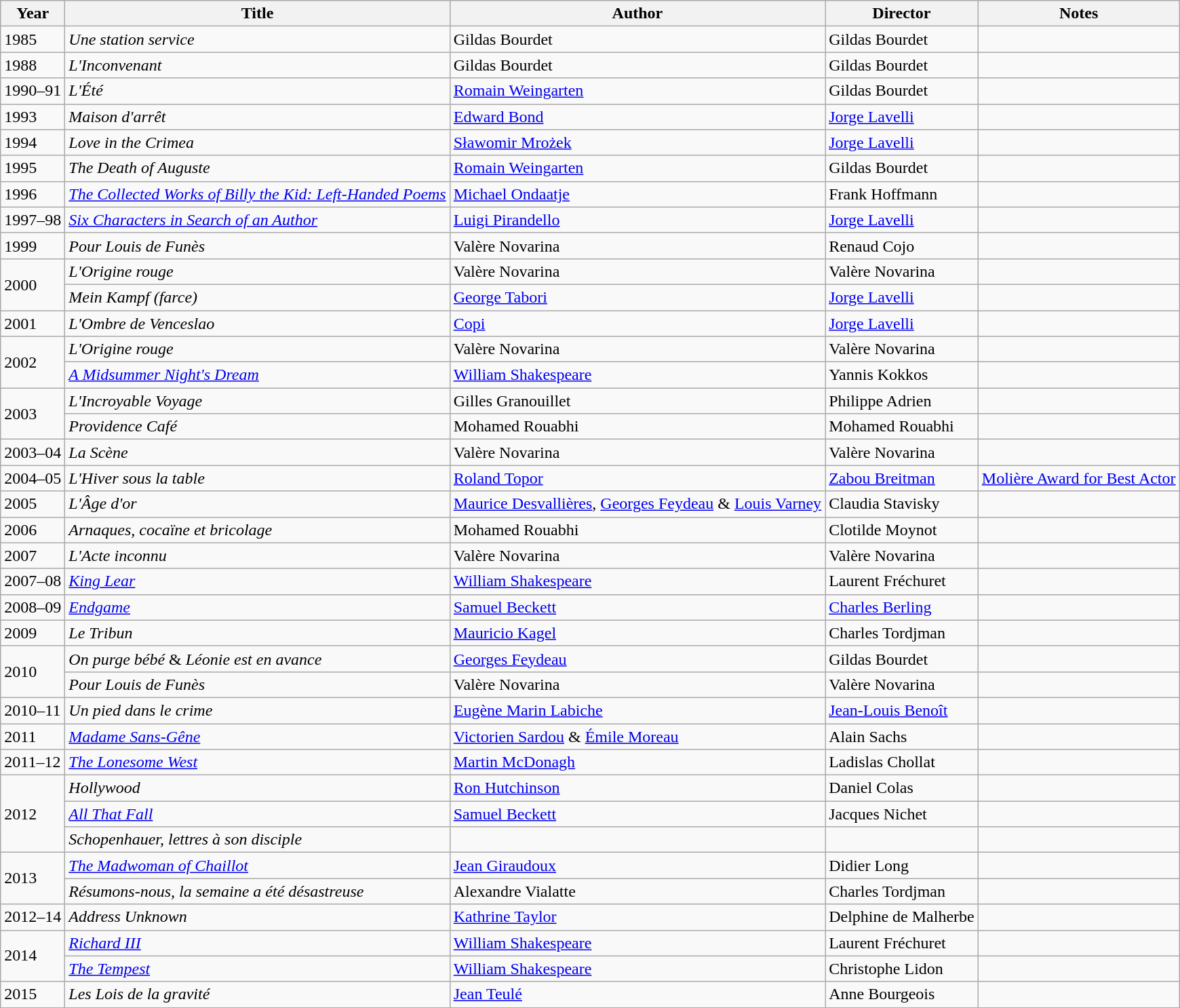<table class="wikitable">
<tr>
<th>Year</th>
<th>Title</th>
<th>Author</th>
<th>Director</th>
<th>Notes</th>
</tr>
<tr>
<td>1985</td>
<td><em>Une station service</em></td>
<td>Gildas Bourdet</td>
<td>Gildas Bourdet</td>
<td></td>
</tr>
<tr>
<td>1988</td>
<td><em>L'Inconvenant</em></td>
<td>Gildas Bourdet</td>
<td>Gildas Bourdet</td>
<td></td>
</tr>
<tr>
<td>1990–91</td>
<td><em>L'Été</em></td>
<td><a href='#'>Romain Weingarten</a></td>
<td>Gildas Bourdet</td>
<td></td>
</tr>
<tr>
<td>1993</td>
<td><em>Maison d'arrêt</em></td>
<td><a href='#'>Edward Bond</a></td>
<td><a href='#'>Jorge Lavelli</a></td>
<td></td>
</tr>
<tr>
<td>1994</td>
<td><em>Love in the Crimea</em></td>
<td><a href='#'>Sławomir Mrożek</a></td>
<td><a href='#'>Jorge Lavelli</a></td>
<td></td>
</tr>
<tr>
<td>1995</td>
<td><em>The Death of Auguste</em></td>
<td><a href='#'>Romain Weingarten</a></td>
<td>Gildas Bourdet</td>
<td></td>
</tr>
<tr>
<td>1996</td>
<td><em><a href='#'>The Collected Works of Billy the Kid: Left-Handed Poems</a></em></td>
<td><a href='#'>Michael Ondaatje</a></td>
<td>Frank Hoffmann</td>
<td></td>
</tr>
<tr>
<td>1997–98</td>
<td><em><a href='#'>Six Characters in Search of an Author</a></em></td>
<td><a href='#'>Luigi Pirandello</a></td>
<td><a href='#'>Jorge Lavelli</a></td>
<td></td>
</tr>
<tr>
<td>1999</td>
<td><em>Pour Louis de Funès</em></td>
<td>Valère Novarina</td>
<td>Renaud Cojo</td>
<td></td>
</tr>
<tr>
<td rowspan=2>2000</td>
<td><em>L'Origine rouge</em></td>
<td>Valère Novarina</td>
<td>Valère Novarina</td>
<td></td>
</tr>
<tr>
<td><em>Mein Kampf (farce)</em></td>
<td><a href='#'>George Tabori</a></td>
<td><a href='#'>Jorge Lavelli</a></td>
<td></td>
</tr>
<tr>
<td>2001</td>
<td><em>L'Ombre de Venceslao</em></td>
<td><a href='#'>Copi</a></td>
<td><a href='#'>Jorge Lavelli</a></td>
<td></td>
</tr>
<tr>
<td rowspan=2>2002</td>
<td><em>L'Origine rouge</em></td>
<td>Valère Novarina</td>
<td>Valère Novarina</td>
<td></td>
</tr>
<tr>
<td><em><a href='#'>A Midsummer Night's Dream</a></em></td>
<td><a href='#'>William Shakespeare</a></td>
<td>Yannis Kokkos</td>
<td></td>
</tr>
<tr>
<td rowspan=2>2003</td>
<td><em>L'Incroyable Voyage</em></td>
<td>Gilles Granouillet</td>
<td>Philippe Adrien</td>
<td></td>
</tr>
<tr>
<td><em>Providence Café</em></td>
<td>Mohamed Rouabhi</td>
<td>Mohamed Rouabhi</td>
<td></td>
</tr>
<tr>
<td>2003–04</td>
<td><em>La Scène</em></td>
<td>Valère Novarina</td>
<td>Valère Novarina</td>
<td></td>
</tr>
<tr>
<td>2004–05</td>
<td><em>L'Hiver sous la table</em></td>
<td><a href='#'>Roland Topor</a></td>
<td><a href='#'>Zabou Breitman</a></td>
<td><a href='#'>Molière Award for Best Actor</a></td>
</tr>
<tr>
<td>2005</td>
<td><em>L'Âge d'or</em></td>
<td><a href='#'>Maurice Desvallières</a>, <a href='#'>Georges Feydeau</a> & <a href='#'>Louis Varney</a></td>
<td>Claudia Stavisky</td>
<td></td>
</tr>
<tr>
<td>2006</td>
<td><em>Arnaques, cocaïne et bricolage</em></td>
<td>Mohamed Rouabhi</td>
<td>Clotilde Moynot</td>
<td></td>
</tr>
<tr>
<td>2007</td>
<td><em>L'Acte inconnu</em></td>
<td>Valère Novarina</td>
<td>Valère Novarina</td>
<td></td>
</tr>
<tr>
<td>2007–08</td>
<td><em><a href='#'>King Lear</a></em></td>
<td><a href='#'>William Shakespeare</a></td>
<td>Laurent Fréchuret</td>
<td></td>
</tr>
<tr>
<td>2008–09</td>
<td><em><a href='#'>Endgame</a></em></td>
<td><a href='#'>Samuel Beckett</a></td>
<td><a href='#'>Charles Berling</a></td>
<td></td>
</tr>
<tr>
<td>2009</td>
<td><em>Le Tribun</em></td>
<td><a href='#'>Mauricio Kagel</a></td>
<td>Charles Tordjman</td>
<td></td>
</tr>
<tr>
<td rowspan=2>2010</td>
<td><em>On purge bébé</em> & <em>Léonie est en avance</em></td>
<td><a href='#'>Georges Feydeau</a></td>
<td>Gildas Bourdet</td>
<td></td>
</tr>
<tr>
<td><em>Pour Louis de Funès</em></td>
<td>Valère Novarina</td>
<td>Valère Novarina</td>
<td></td>
</tr>
<tr>
<td>2010–11</td>
<td><em>Un pied dans le crime</em></td>
<td><a href='#'>Eugène Marin Labiche</a></td>
<td><a href='#'>Jean-Louis Benoît</a></td>
<td></td>
</tr>
<tr>
<td>2011</td>
<td><em><a href='#'>Madame Sans-Gêne</a></em></td>
<td><a href='#'>Victorien Sardou</a> & <a href='#'>Émile Moreau</a></td>
<td>Alain Sachs</td>
<td></td>
</tr>
<tr>
<td>2011–12</td>
<td><em><a href='#'>The Lonesome West</a></em></td>
<td><a href='#'>Martin McDonagh</a></td>
<td>Ladislas Chollat</td>
<td></td>
</tr>
<tr>
<td rowspan=3>2012</td>
<td><em>Hollywood</em></td>
<td><a href='#'>Ron Hutchinson</a></td>
<td>Daniel Colas</td>
<td></td>
</tr>
<tr>
<td><em><a href='#'>All That Fall</a></em></td>
<td><a href='#'>Samuel Beckett</a></td>
<td>Jacques Nichet</td>
<td></td>
</tr>
<tr>
<td><em>Schopenhauer, lettres à son disciple</em></td>
<td></td>
<td></td>
<td></td>
</tr>
<tr>
<td rowspan=2>2013</td>
<td><em><a href='#'>The Madwoman of Chaillot</a></em></td>
<td><a href='#'>Jean Giraudoux</a></td>
<td>Didier Long</td>
<td></td>
</tr>
<tr>
<td><em>Résumons-nous, la semaine a été désastreuse</em></td>
<td>Alexandre Vialatte</td>
<td>Charles Tordjman</td>
<td></td>
</tr>
<tr>
<td>2012–14</td>
<td><em>Address Unknown</em></td>
<td><a href='#'>Kathrine Taylor</a></td>
<td>Delphine de Malherbe</td>
<td></td>
</tr>
<tr>
<td rowspan=2>2014</td>
<td><em><a href='#'>Richard III</a></em></td>
<td><a href='#'>William Shakespeare</a></td>
<td>Laurent Fréchuret</td>
<td></td>
</tr>
<tr>
<td><em><a href='#'>The Tempest</a></em></td>
<td><a href='#'>William Shakespeare</a></td>
<td>Christophe Lidon</td>
<td></td>
</tr>
<tr>
<td>2015</td>
<td><em>Les Lois de la gravité</em></td>
<td><a href='#'>Jean Teulé</a></td>
<td>Anne Bourgeois</td>
<td></td>
</tr>
<tr>
</tr>
</table>
